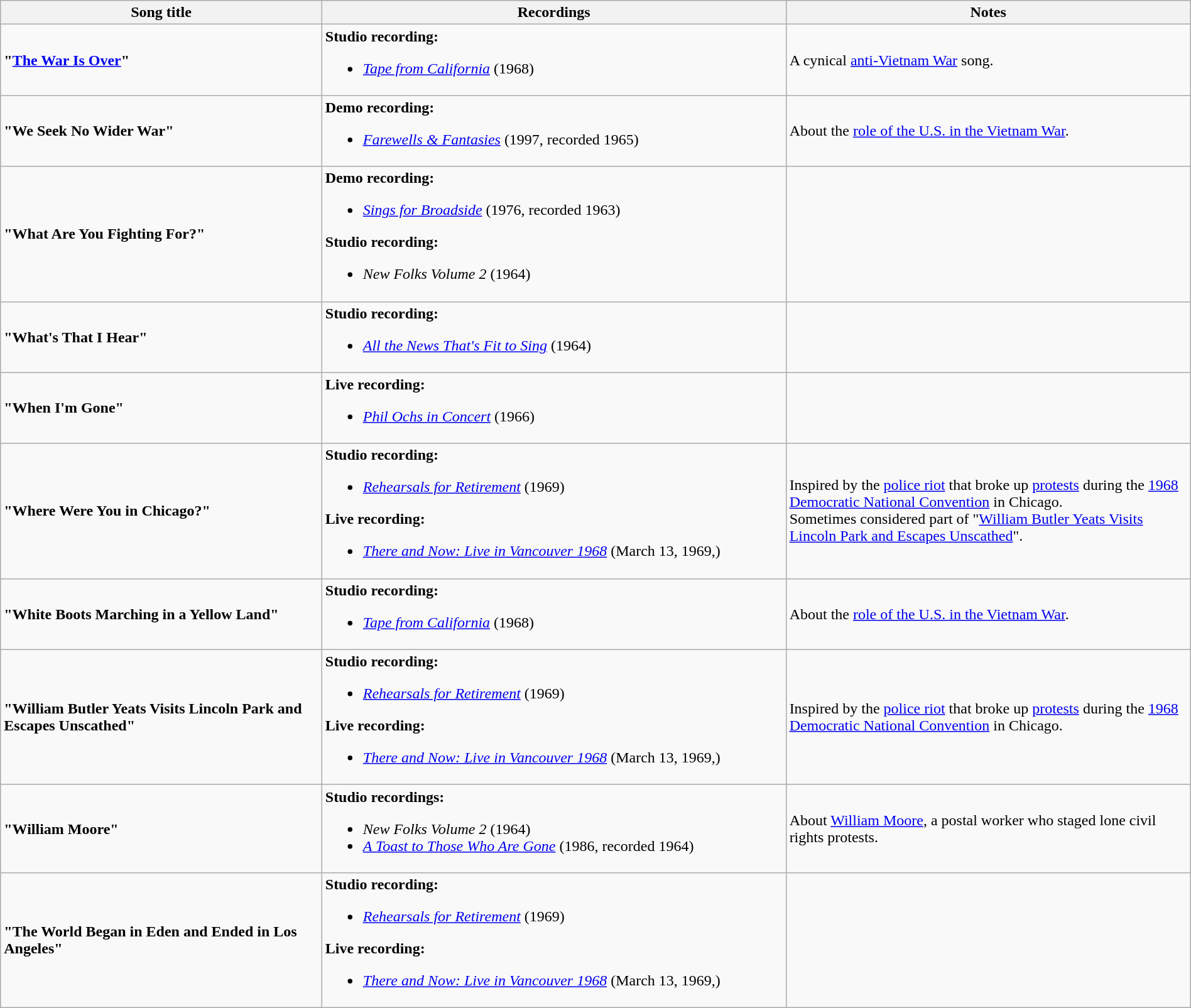<table class="wikitable" width="100%">
<tr>
<th width="27%">Song title</th>
<th width="39%">Recordings</th>
<th width="34%">Notes</th>
</tr>
<tr>
<td><strong>"<a href='#'>The War Is Over</a>"</strong></td>
<td><strong>Studio recording:</strong><br><ul><li><em><a href='#'>Tape from California</a></em> (1968)</li></ul></td>
<td>A cynical <a href='#'>anti-Vietnam War</a> song.</td>
</tr>
<tr>
<td><strong>"We Seek No Wider War"</strong></td>
<td><strong>Demo recording:</strong><br><ul><li><em><a href='#'>Farewells & Fantasies</a></em> (1997, recorded 1965)</li></ul></td>
<td>About the <a href='#'>role of the U.S. in the Vietnam War</a>.</td>
</tr>
<tr>
<td><strong>"What Are You Fighting For?"</strong></td>
<td><strong>Demo recording:</strong><br><ul><li><em><a href='#'>Sings for Broadside</a></em> (1976, recorded 1963)</li></ul><strong>Studio recording:</strong><ul><li><em>New Folks Volume 2</em> (1964)</li></ul></td>
<td></td>
</tr>
<tr>
<td><strong>"What's That I Hear"</strong></td>
<td><strong>Studio recording:</strong><br><ul><li><em><a href='#'>All the News That's Fit to Sing</a></em> (1964)</li></ul></td>
<td></td>
</tr>
<tr>
<td><strong>"When I'm Gone"</strong></td>
<td><strong>Live recording:</strong><br><ul><li><em><a href='#'>Phil Ochs in Concert</a></em> (1966)</li></ul></td>
<td></td>
</tr>
<tr>
<td><strong>"Where Were You in Chicago?"</strong></td>
<td><strong>Studio recording:</strong><br><ul><li><em><a href='#'>Rehearsals for Retirement</a></em> (1969)</li></ul><strong>Live recording:</strong><ul><li><em><a href='#'>There and Now: Live in Vancouver 1968</a></em> (March 13, 1969,)</li></ul></td>
<td>Inspired by the <a href='#'>police riot</a> that broke up <a href='#'>protests</a> during the <a href='#'>1968 Democratic National Convention</a> in Chicago.<br>Sometimes considered part of "<a href='#'>William Butler Yeats Visits Lincoln Park and Escapes Unscathed</a>".</td>
</tr>
<tr>
<td><strong>"White Boots Marching in a Yellow Land"</strong></td>
<td><strong>Studio recording:</strong><br><ul><li><em><a href='#'>Tape from California</a></em> (1968)</li></ul></td>
<td>About the <a href='#'>role of the U.S. in the Vietnam War</a>.</td>
</tr>
<tr>
<td><strong>"William Butler Yeats Visits Lincoln Park and Escapes Unscathed"</strong></td>
<td> <strong>Studio recording:</strong><br><ul><li><em><a href='#'>Rehearsals for Retirement</a></em> (1969)</li></ul><strong>Live recording:</strong><ul><li><em><a href='#'>There and Now: Live in Vancouver 1968</a></em> (March 13, 1969,)</li></ul></td>
<td>Inspired by the <a href='#'>police riot</a> that broke up <a href='#'>protests</a> during the <a href='#'>1968 Democratic National Convention</a> in Chicago.</td>
</tr>
<tr>
<td><strong>"William Moore"</strong></td>
<td><strong>Studio recordings:</strong><br><ul><li><em>New Folks Volume 2</em> (1964)</li><li><em><a href='#'>A Toast to Those Who Are Gone</a></em> (1986, recorded 1964)</li></ul></td>
<td>About <a href='#'>William Moore</a>, a postal worker who staged lone civil rights protests.</td>
</tr>
<tr>
<td><strong>"The World Began in Eden and Ended in Los Angeles"</strong></td>
<td><strong>Studio recording:</strong><br><ul><li><em><a href='#'>Rehearsals for Retirement</a></em> (1969)</li></ul><strong>Live recording:</strong><ul><li><em><a href='#'>There and Now: Live in Vancouver 1968</a></em> (March 13, 1969,)</li></ul></td>
<td></td>
</tr>
</table>
